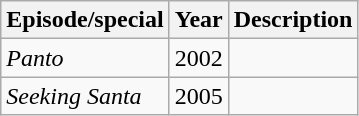<table class="wikitable sortable">
<tr>
<th>Episode/special</th>
<th>Year</th>
<th>Description</th>
</tr>
<tr>
<td><em>Panto</em></td>
<td>2002</td>
<td></td>
</tr>
<tr>
<td><em>Seeking Santa</em></td>
<td>2005</td>
<td></td>
</tr>
</table>
